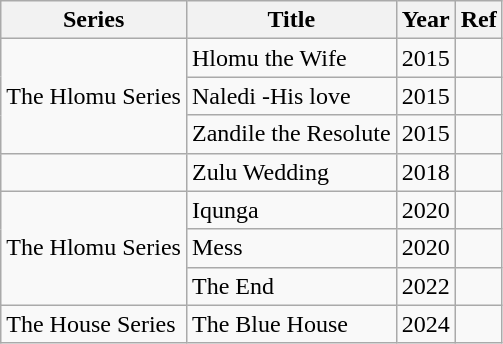<table class="wikitable">
<tr>
<th>Series</th>
<th>Title</th>
<th>Year</th>
<th>Ref</th>
</tr>
<tr>
<td rowspan="3">The Hlomu Series</td>
<td>Hlomu the Wife</td>
<td>2015</td>
<td></td>
</tr>
<tr>
<td>Naledi -His love</td>
<td>2015</td>
<td></td>
</tr>
<tr>
<td>Zandile the Resolute</td>
<td>2015</td>
<td></td>
</tr>
<tr>
<td></td>
<td>Zulu Wedding</td>
<td>2018</td>
<td></td>
</tr>
<tr>
<td rowspan="3">The Hlomu Series</td>
<td>Iqunga</td>
<td>2020</td>
<td></td>
</tr>
<tr>
<td>Mess</td>
<td>2020</td>
<td></td>
</tr>
<tr>
<td>The End</td>
<td>2022</td>
<td></td>
</tr>
<tr>
<td>The House Series</td>
<td>The Blue House</td>
<td>2024</td>
<td></td>
</tr>
</table>
